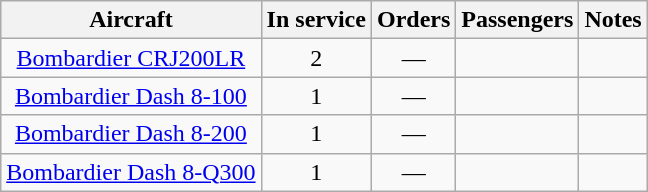<table class="wikitable" style="text-align:center; margin:0.5em auto">
<tr>
<th>Aircraft</th>
<th>In service</th>
<th>Orders</th>
<th>Passengers</th>
<th>Notes</th>
</tr>
<tr>
<td><a href='#'>Bombardier CRJ200LR</a></td>
<td>2</td>
<td>—</td>
<td></td>
<td></td>
</tr>
<tr>
<td><a href='#'>Bombardier Dash 8-100</a></td>
<td>1</td>
<td>—</td>
<td></td>
<td></td>
</tr>
<tr>
<td><a href='#'>Bombardier Dash 8-200</a></td>
<td>1</td>
<td>—</td>
<td></td>
<td></td>
</tr>
<tr>
<td><a href='#'>Bombardier Dash 8-Q300</a></td>
<td>1</td>
<td>—</td>
<td></td>
<td></td>
</tr>
</table>
